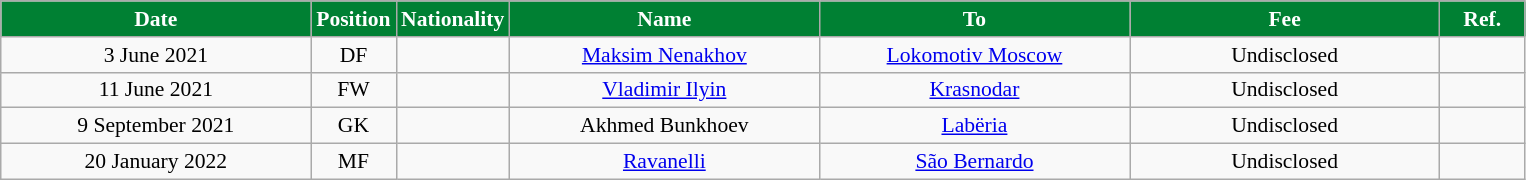<table class="wikitable"  style="text-align:center; font-size:90%; ">
<tr>
<th style="background:#008033; color:white; width:200px;">Date</th>
<th style="background:#008033; color:white; width:50px;">Position</th>
<th style="background:#008033; color:white; width:50px;">Nationality</th>
<th style="background:#008033; color:white; width:200px;">Name</th>
<th style="background:#008033; color:white; width:200px;">To</th>
<th style="background:#008033; color:white; width:200px;">Fee</th>
<th style="background:#008033; color:white; width:50px;">Ref.</th>
</tr>
<tr>
<td>3 June 2021</td>
<td>DF</td>
<td></td>
<td><a href='#'>Maksim Nenakhov</a></td>
<td><a href='#'>Lokomotiv Moscow</a></td>
<td>Undisclosed</td>
<td></td>
</tr>
<tr>
<td>11 June 2021</td>
<td>FW</td>
<td></td>
<td><a href='#'>Vladimir Ilyin</a></td>
<td><a href='#'>Krasnodar</a></td>
<td>Undisclosed</td>
<td></td>
</tr>
<tr>
<td>9 September 2021</td>
<td>GK</td>
<td></td>
<td>Akhmed Bunkhoev</td>
<td><a href='#'>Labëria</a></td>
<td>Undisclosed</td>
<td></td>
</tr>
<tr>
<td>20 January 2022</td>
<td>MF</td>
<td></td>
<td><a href='#'>Ravanelli</a></td>
<td><a href='#'>São Bernardo</a></td>
<td>Undisclosed</td>
<td></td>
</tr>
</table>
